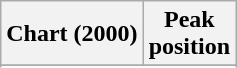<table class="wikitable plainrowheaders" style="text-align:center;">
<tr>
<th>Chart (2000)</th>
<th>Peak<br>position</th>
</tr>
<tr>
</tr>
<tr>
</tr>
<tr>
</tr>
<tr>
</tr>
</table>
